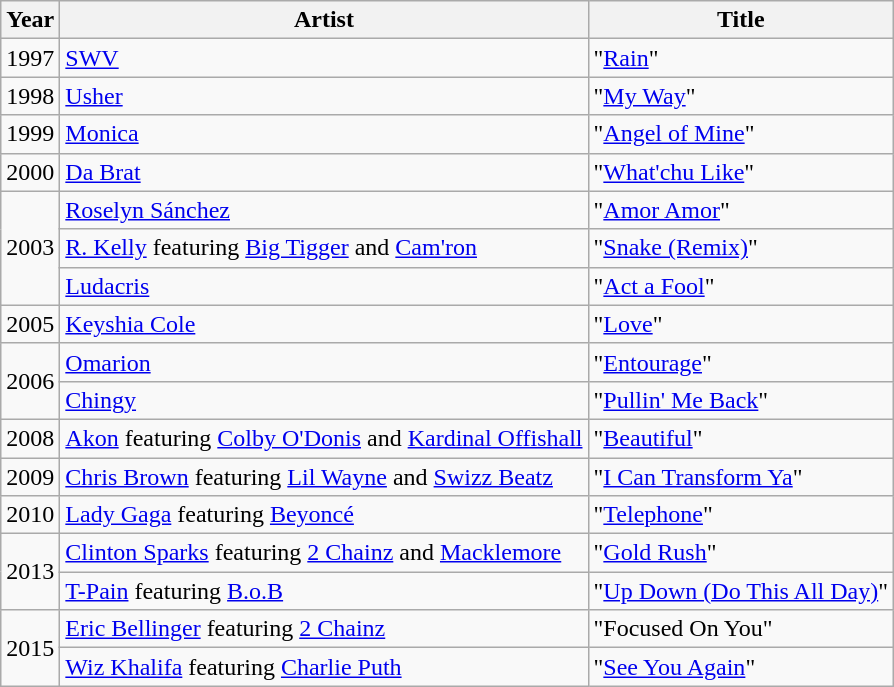<table class = "wikitable sortable">
<tr>
<th>Year</th>
<th>Artist</th>
<th>Title</th>
</tr>
<tr>
<td>1997</td>
<td><a href='#'>SWV</a></td>
<td>"<a href='#'>Rain</a>"</td>
</tr>
<tr>
<td>1998</td>
<td><a href='#'>Usher</a></td>
<td>"<a href='#'>My Way</a>"</td>
</tr>
<tr>
<td>1999</td>
<td><a href='#'>Monica</a></td>
<td>"<a href='#'>Angel of Mine</a>"</td>
</tr>
<tr>
<td>2000</td>
<td><a href='#'>Da Brat</a></td>
<td>"<a href='#'>What'chu Like</a>"</td>
</tr>
<tr>
<td rowspan="3">2003</td>
<td><a href='#'>Roselyn Sánchez</a></td>
<td>"<a href='#'>Amor Amor</a>"</td>
</tr>
<tr>
<td><a href='#'>R. Kelly</a> featuring <a href='#'>Big Tigger</a> and <a href='#'>Cam'ron</a></td>
<td>"<a href='#'>Snake (Remix)</a>"</td>
</tr>
<tr>
<td><a href='#'>Ludacris</a></td>
<td>"<a href='#'>Act a Fool</a>"</td>
</tr>
<tr>
<td>2005</td>
<td><a href='#'>Keyshia Cole</a></td>
<td>"<a href='#'>Love</a>"</td>
</tr>
<tr>
<td rowspan="2">2006</td>
<td><a href='#'>Omarion</a></td>
<td>"<a href='#'>Entourage</a>"</td>
</tr>
<tr>
<td><a href='#'>Chingy</a></td>
<td>"<a href='#'>Pullin' Me Back</a>"</td>
</tr>
<tr>
<td>2008</td>
<td><a href='#'>Akon</a> featuring <a href='#'>Colby O'Donis</a> and <a href='#'>Kardinal Offishall</a></td>
<td>"<a href='#'>Beautiful</a>"</td>
</tr>
<tr>
<td>2009</td>
<td><a href='#'>Chris Brown</a> featuring <a href='#'>Lil Wayne</a> and <a href='#'>Swizz Beatz</a></td>
<td>"<a href='#'>I Can Transform Ya</a>"</td>
</tr>
<tr>
<td>2010</td>
<td><a href='#'>Lady Gaga</a> featuring <a href='#'>Beyoncé</a></td>
<td>"<a href='#'>Telephone</a>"</td>
</tr>
<tr>
<td rowspan="2">2013</td>
<td><a href='#'>Clinton Sparks</a> featuring <a href='#'>2 Chainz</a> and <a href='#'>Macklemore</a></td>
<td>"<a href='#'>Gold Rush</a>"</td>
</tr>
<tr>
<td><a href='#'>T-Pain</a> featuring <a href='#'>B.o.B</a></td>
<td>"<a href='#'>Up Down (Do This All Day)</a>"</td>
</tr>
<tr>
<td rowspan="2">2015</td>
<td><a href='#'>Eric Bellinger</a> featuring <a href='#'>2 Chainz</a></td>
<td>"Focused On You"</td>
</tr>
<tr>
<td><a href='#'>Wiz Khalifa</a> featuring <a href='#'>Charlie Puth</a></td>
<td>"<a href='#'>See You Again</a>"</td>
</tr>
</table>
